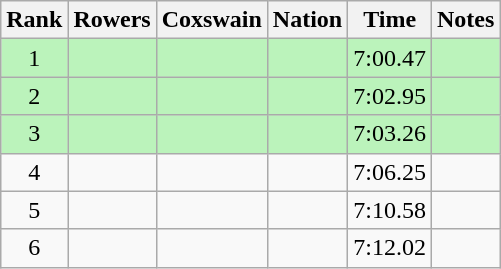<table class="wikitable sortable" style=text-align:center>
<tr>
<th>Rank</th>
<th>Rowers</th>
<th>Coxswain</th>
<th>Nation</th>
<th>Time</th>
<th>Notes</th>
</tr>
<tr bgcolor=bbf3bb>
<td>1</td>
<td align=left></td>
<td align=left></td>
<td align=left></td>
<td>7:00.47</td>
<td></td>
</tr>
<tr bgcolor=bbf3bb>
<td>2</td>
<td align=left></td>
<td align=left></td>
<td align=left></td>
<td>7:02.95</td>
<td></td>
</tr>
<tr bgcolor=bbf3bb>
<td>3</td>
<td align=left></td>
<td align=left></td>
<td align=left></td>
<td>7:03.26</td>
<td></td>
</tr>
<tr>
<td>4</td>
<td align=left></td>
<td align=left></td>
<td align=left></td>
<td>7:06.25</td>
<td></td>
</tr>
<tr>
<td>5</td>
<td align=left></td>
<td align=left></td>
<td align=left></td>
<td>7:10.58</td>
<td></td>
</tr>
<tr>
<td>6</td>
<td align=left></td>
<td align=left></td>
<td align=left></td>
<td>7:12.02</td>
<td></td>
</tr>
</table>
